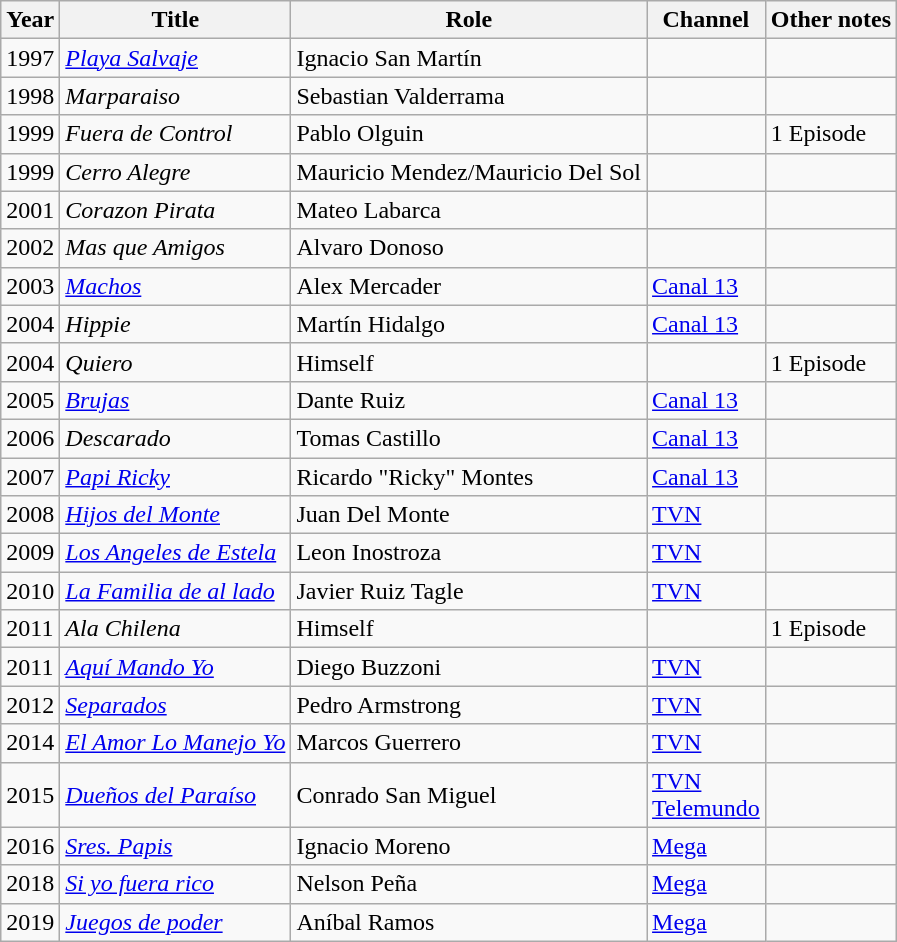<table class="wikitable sortable">
<tr>
<th>Year</th>
<th>Title</th>
<th>Role</th>
<th>Channel</th>
<th>Other notes</th>
</tr>
<tr>
<td>1997</td>
<td><em><a href='#'>Playa Salvaje</a></em></td>
<td>Ignacio San Martín</td>
<td></td>
<td></td>
</tr>
<tr>
<td>1998</td>
<td><em>Marparaiso</em></td>
<td>Sebastian Valderrama</td>
<td></td>
<td></td>
</tr>
<tr>
<td>1999</td>
<td><em>Fuera de Control</em></td>
<td>Pablo Olguin</td>
<td></td>
<td>1 Episode</td>
</tr>
<tr>
<td>1999</td>
<td><em>Cerro Alegre</em></td>
<td>Mauricio Mendez/Mauricio Del Sol</td>
<td></td>
<td></td>
</tr>
<tr>
<td>2001</td>
<td><em>Corazon Pirata</em></td>
<td>Mateo Labarca</td>
<td></td>
<td></td>
</tr>
<tr>
<td>2002</td>
<td><em>Mas que Amigos</em></td>
<td>Alvaro Donoso</td>
<td></td>
<td></td>
</tr>
<tr>
<td>2003</td>
<td><em><a href='#'>Machos</a></em></td>
<td>Alex Mercader</td>
<td><a href='#'>Canal 13</a></td>
<td></td>
</tr>
<tr>
<td>2004</td>
<td><em>Hippie</em></td>
<td>Martín Hidalgo</td>
<td><a href='#'>Canal 13</a></td>
<td></td>
</tr>
<tr>
<td>2004</td>
<td><em>Quiero</em></td>
<td>Himself</td>
<td></td>
<td>1 Episode</td>
</tr>
<tr>
<td>2005</td>
<td><em><a href='#'>Brujas</a></em></td>
<td>Dante Ruiz</td>
<td><a href='#'>Canal 13</a></td>
<td></td>
</tr>
<tr>
<td>2006</td>
<td><em>Descarado</em></td>
<td>Tomas Castillo</td>
<td><a href='#'>Canal 13</a></td>
<td></td>
</tr>
<tr>
<td>2007</td>
<td><em><a href='#'>Papi Ricky</a></em></td>
<td>Ricardo "Ricky" Montes</td>
<td><a href='#'>Canal 13</a></td>
<td></td>
</tr>
<tr>
<td>2008</td>
<td><em><a href='#'>Hijos del Monte</a></em></td>
<td>Juan Del Monte</td>
<td><a href='#'>TVN</a></td>
<td></td>
</tr>
<tr>
<td>2009</td>
<td><em><a href='#'>Los Angeles de Estela</a></em></td>
<td>Leon Inostroza</td>
<td><a href='#'>TVN</a></td>
<td></td>
</tr>
<tr>
<td>2010</td>
<td><em><a href='#'>La Familia de al lado</a></em></td>
<td>Javier Ruiz Tagle</td>
<td><a href='#'>TVN</a></td>
<td></td>
</tr>
<tr>
<td>2011</td>
<td><em>Ala Chilena</em></td>
<td>Himself</td>
<td></td>
<td>1 Episode</td>
</tr>
<tr>
<td>2011</td>
<td><em><a href='#'>Aquí Mando Yo</a></em></td>
<td>Diego Buzzoni</td>
<td><a href='#'>TVN</a></td>
<td></td>
</tr>
<tr>
<td>2012</td>
<td><em><a href='#'>Separados</a></em></td>
<td>Pedro Armstrong</td>
<td><a href='#'>TVN</a></td>
<td></td>
</tr>
<tr>
<td>2014</td>
<td><em><a href='#'>El Amor Lo Manejo Yo</a></em></td>
<td>Marcos Guerrero</td>
<td><a href='#'>TVN</a></td>
<td></td>
</tr>
<tr>
<td>2015</td>
<td><em><a href='#'>Dueños del Paraíso</a></em></td>
<td>Conrado San Miguel</td>
<td><a href='#'>TVN</a><br><a href='#'>Telemundo</a></td>
<td></td>
</tr>
<tr>
<td>2016</td>
<td><em><a href='#'>Sres. Papis</a></em></td>
<td>Ignacio Moreno</td>
<td><a href='#'>Mega</a></td>
<td></td>
</tr>
<tr>
<td>2018</td>
<td><em><a href='#'>Si yo fuera rico</a></em></td>
<td>Nelson Peña</td>
<td><a href='#'>Mega</a></td>
<td></td>
</tr>
<tr>
<td>2019</td>
<td><em><a href='#'>Juegos de poder</a></em></td>
<td>Aníbal Ramos</td>
<td><a href='#'>Mega</a></td>
<td></td>
</tr>
</table>
